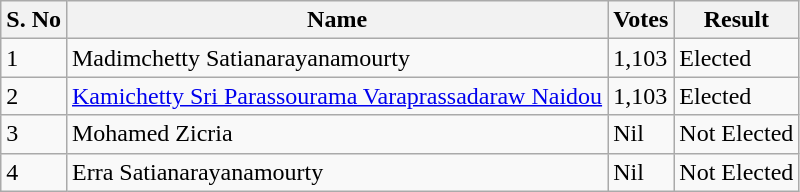<table class="wikitable sortable">
<tr>
<th>S. No</th>
<th>Name</th>
<th>Votes</th>
<th>Result</th>
</tr>
<tr>
<td>1</td>
<td>Madimchetty Satianarayanamourty</td>
<td>1,103</td>
<td>Elected</td>
</tr>
<tr>
<td>2</td>
<td><a href='#'>Kamichetty Sri Parassourama Varaprassadaraw Naidou</a></td>
<td>1,103</td>
<td>Elected</td>
</tr>
<tr>
<td>3</td>
<td>Mohamed Zicria</td>
<td>Nil</td>
<td>Not Elected</td>
</tr>
<tr>
<td>4</td>
<td>Erra Satianarayanamourty</td>
<td>Nil</td>
<td>Not Elected</td>
</tr>
</table>
